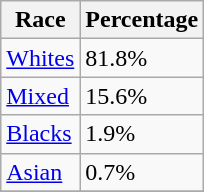<table class="wikitable">
<tr>
<th>Race</th>
<th>Percentage</th>
</tr>
<tr>
<td><a href='#'>Whites</a></td>
<td>81.8%</td>
</tr>
<tr>
<td><a href='#'>Mixed</a></td>
<td>15.6%</td>
</tr>
<tr>
<td><a href='#'>Blacks</a></td>
<td>1.9%</td>
</tr>
<tr>
<td><a href='#'>Asian</a></td>
<td>0.7%</td>
</tr>
<tr>
</tr>
</table>
